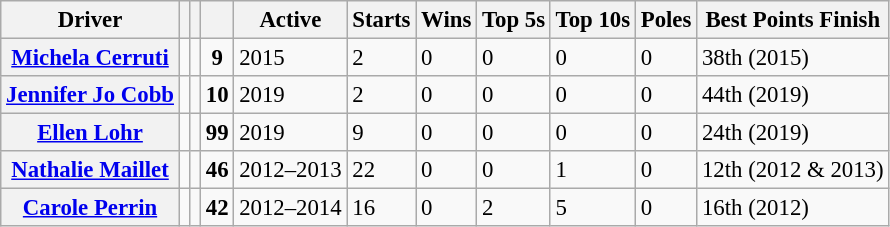<table class="wikitable sortable" style="font-size: 95%;">
<tr>
<th>Driver</th>
<th></th>
<th></th>
<th></th>
<th>Active</th>
<th>Starts</th>
<th>Wins</th>
<th>Top 5s</th>
<th>Top 10s</th>
<th>Poles</th>
<th>Best Points Finish</th>
</tr>
<tr>
<th><a href='#'>Michela Cerruti</a></th>
<td></td>
<td></td>
<td align=center><strong>9</strong></td>
<td>2015</td>
<td>2</td>
<td>0</td>
<td>0</td>
<td>0</td>
<td>0</td>
<td data-sort-value=38>38th (2015)</td>
</tr>
<tr>
<th><a href='#'>Jennifer Jo Cobb</a></th>
<td></td>
<td></td>
<td align=center><strong>10</strong></td>
<td>2019</td>
<td>2</td>
<td>0</td>
<td>0</td>
<td>0</td>
<td>0</td>
<td data-sort-value=44>44th (2019)</td>
</tr>
<tr>
<th><a href='#'>Ellen Lohr</a></th>
<td></td>
<td></td>
<td align=center><strong>99</strong></td>
<td>2019</td>
<td>9</td>
<td>0</td>
<td>0</td>
<td>0</td>
<td>0</td>
<td data-sort-value=24>24th (2019)</td>
</tr>
<tr>
<th><a href='#'>Nathalie Maillet</a></th>
<td></td>
<td align=center></td>
<td align=center><strong>46</strong></td>
<td>2012–2013</td>
<td>22</td>
<td>0</td>
<td>0</td>
<td>1</td>
<td>0</td>
<td data-sort-value=12>12th (2012 & 2013)</td>
</tr>
<tr>
<th><a href='#'>Carole Perrin</a></th>
<td></td>
<td></td>
<td align=center><strong>42</strong></td>
<td>2012–2014</td>
<td>16</td>
<td>0</td>
<td>2</td>
<td>5</td>
<td>0</td>
<td data-sort-value=16>16th (2012)</td>
</tr>
</table>
